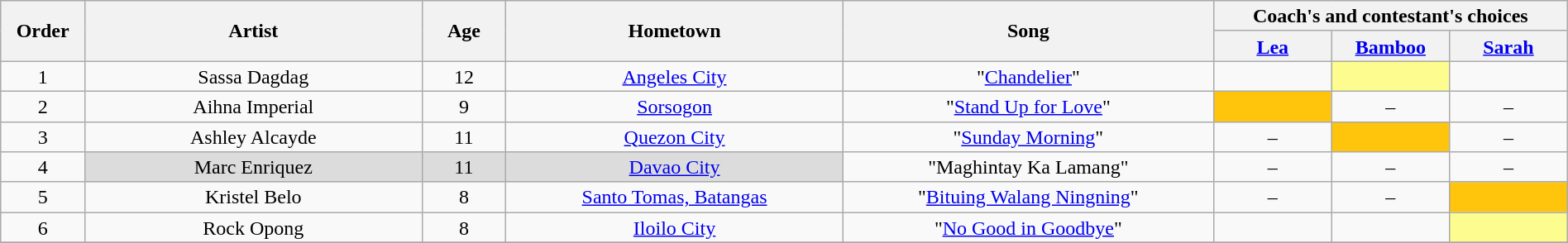<table class="wikitable" style="text-align:center; line-height:17px; width:100%;">
<tr>
<th scope="col" rowspan="2" width="05%">Order</th>
<th scope="col" rowspan="2" width="20%">Artist</th>
<th scope="col" rowspan="2" width="05%">Age</th>
<th scope="col" rowspan="2" width="20%">Hometown</th>
<th scope="col" rowspan="2" width="22%">Song</th>
<th scope="col" colspan="4" width="28%">Coach's and contestant's choices</th>
</tr>
<tr>
<th width="07%"><a href='#'>Lea</a></th>
<th width="07%"><a href='#'>Bamboo</a></th>
<th width="07%"><a href='#'>Sarah</a></th>
</tr>
<tr>
<td scope="row">1</td>
<td>Sassa Dagdag</td>
<td>12</td>
<td><a href='#'>Angeles City</a></td>
<td>"<a href='#'>Chandelier</a>"</td>
<td><strong></strong></td>
<td style="background:#fdfc8f;"><strong></strong></td>
<td><strong></strong></td>
</tr>
<tr>
<td scope="row">2</td>
<td>Aihna Imperial</td>
<td>9</td>
<td><a href='#'>Sorsogon</a></td>
<td>"<a href='#'>Stand Up for Love</a>"</td>
<td style="background:#FFC40C;"><strong></strong></td>
<td>–</td>
<td>–</td>
</tr>
<tr>
<td scope="row">3</td>
<td>Ashley Alcayde</td>
<td>11</td>
<td><a href='#'>Quezon City</a></td>
<td>"<a href='#'>Sunday Morning</a>"</td>
<td>–</td>
<td style="background:#FFC40C;"><strong></strong></td>
<td>–</td>
</tr>
<tr>
<td scope="row">4</td>
<td style="background:#DCDCDC;">Marc Enriquez</td>
<td style="background:#DCDCDC;">11</td>
<td style="background:#DCDCDC;"><a href='#'>Davao City</a></td>
<td>"Maghintay Ka Lamang"</td>
<td>–</td>
<td>–</td>
<td>–</td>
</tr>
<tr>
<td scope="row">5</td>
<td>Kristel Belo</td>
<td>8</td>
<td><a href='#'>Santo Tomas, Batangas</a></td>
<td>"<a href='#'>Bituing Walang Ningning</a>"</td>
<td>–</td>
<td>–</td>
<td style="background:#FFC40C;"><strong></strong></td>
</tr>
<tr>
<td scope="row">6</td>
<td>Rock Opong</td>
<td>8</td>
<td><a href='#'>Iloilo City</a></td>
<td>"<a href='#'>No Good in Goodbye</a>"</td>
<td><strong></strong></td>
<td><strong></strong></td>
<td style="background:#fdfc8f;"><strong></strong></td>
</tr>
<tr>
</tr>
</table>
